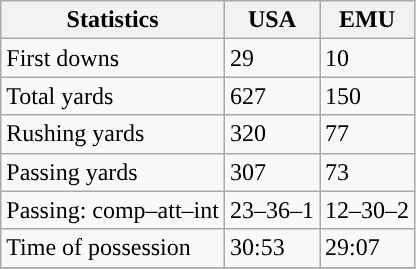<table class="wikitable" style="float: left;">
<tr>
<th>Statistics</th>
<th>USA</th>
<th>EMU</th>
</tr>
<tr>
<td>First downs</td>
<td>29</td>
<td>10</td>
</tr>
<tr>
<td>Total yards</td>
<td>627</td>
<td>150</td>
</tr>
<tr>
<td>Rushing yards</td>
<td>320</td>
<td>77</td>
</tr>
<tr>
<td>Passing yards</td>
<td>307</td>
<td>73</td>
</tr>
<tr>
<td>Passing: comp–att–int</td>
<td>23–36–1</td>
<td>12–30–2</td>
</tr>
<tr>
<td>Time of possession</td>
<td>30:53</td>
<td>29:07</td>
</tr>
<tr>
</tr>
</table>
